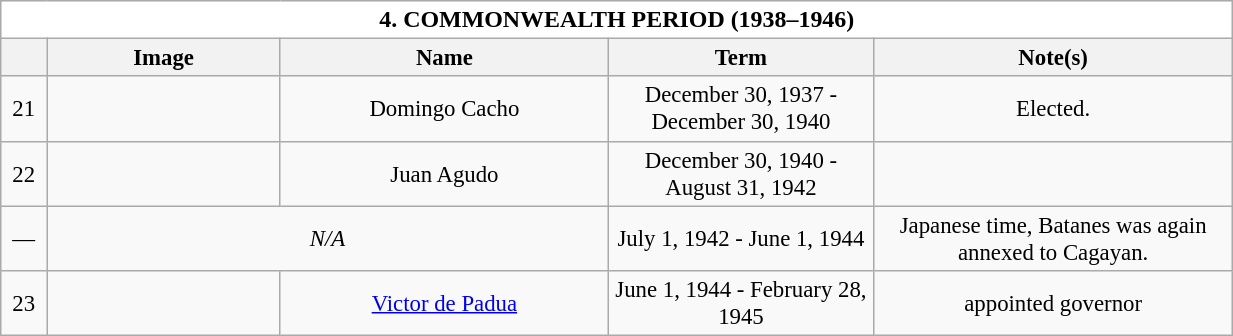<table class="wikitable collapsible collapsed" style="vertical-align:top;text-align:center;font-size:95%;">
<tr>
<th style="background-color:white;font-size:105%;width:51em;" colspan=5>4. COMMONWEALTH PERIOD (1938–1946)</th>
</tr>
<tr>
<th style="width: 1em;text-align:center"></th>
<th style="width: 7em;text-align:center">Image</th>
<th style="width: 10em;text-align:center">Name</th>
<th style="width: 8em;text-align:center">Term</th>
<th style="width: 11em;text-align:center">Note(s)</th>
</tr>
<tr>
<td>21</td>
<td></td>
<td>Domingo Cacho</td>
<td>December 30, 1937 - December 30, 1940</td>
<td>Elected.</td>
</tr>
<tr>
<td>22</td>
<td></td>
<td>Juan Agudo</td>
<td>December 30, 1940 - August 31, 1942</td>
<td></td>
</tr>
<tr>
<td>—</td>
<td colspan="2"><em>N/A</em></td>
<td>July 1, 1942 - June 1, 1944</td>
<td>Japanese time, Batanes was again annexed to Cagayan.</td>
</tr>
<tr>
<td>23</td>
<td></td>
<td><a href='#'>Victor de Padua</a></td>
<td>June 1, 1944 - February 28, 1945</td>
<td>appointed governor</td>
</tr>
</table>
